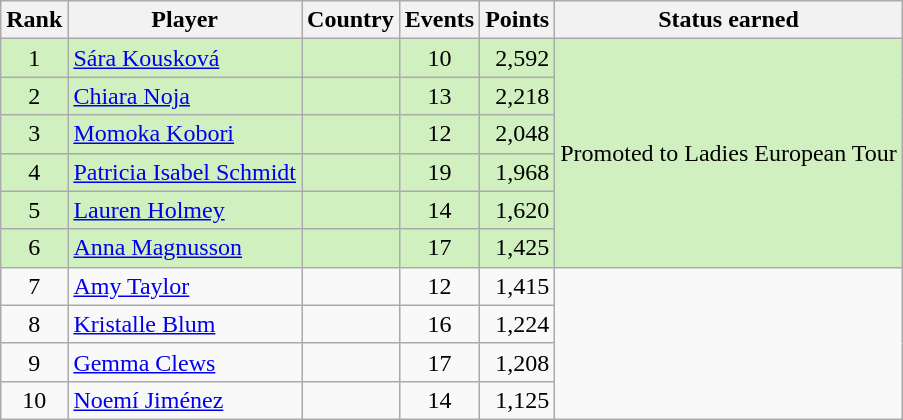<table class="wikitable">
<tr>
<th>Rank</th>
<th>Player</th>
<th>Country</th>
<th>Events</th>
<th>Points</th>
<th>Status earned</th>
</tr>
<tr style="background:#D0F0C0;">
<td align=center>1</td>
<td><a href='#'>Sára Kousková</a></td>
<td></td>
<td align=center>10</td>
<td align=right>2,592</td>
<td rowspan=6>Promoted to Ladies European Tour</td>
</tr>
<tr style="background:#D0F0C0;">
<td align=center>2</td>
<td><a href='#'>Chiara Noja</a></td>
<td></td>
<td align=center>13</td>
<td align=right>2,218</td>
</tr>
<tr style="background:#D0F0C0;">
<td align=center>3</td>
<td><a href='#'>Momoka Kobori</a></td>
<td></td>
<td align=center>12</td>
<td align=right>2,048</td>
</tr>
<tr style="background:#D0F0C0;">
<td align=center>4</td>
<td><a href='#'>Patricia Isabel Schmidt</a></td>
<td></td>
<td align=center>19</td>
<td align=right>1,968</td>
</tr>
<tr style="background:#D0F0C0;">
<td align=center>5</td>
<td><a href='#'>Lauren Holmey</a></td>
<td></td>
<td align=center>14</td>
<td align=right>1,620</td>
</tr>
<tr style="background:#D0F0C0;">
<td align=center>6</td>
<td><a href='#'>Anna Magnusson</a></td>
<td></td>
<td align=center>17</td>
<td align=right>1,425</td>
</tr>
<tr>
<td align=center>7</td>
<td><a href='#'>Amy Taylor</a></td>
<td></td>
<td align=center>12</td>
<td align=right>1,415</td>
</tr>
<tr>
<td align=center>8</td>
<td><a href='#'>Kristalle Blum</a></td>
<td></td>
<td align=center>16</td>
<td align=right>1,224</td>
</tr>
<tr>
<td align=center>9</td>
<td><a href='#'>Gemma Clews</a></td>
<td></td>
<td align=center>17</td>
<td align=right>1,208</td>
</tr>
<tr>
<td align=center>10</td>
<td><a href='#'>Noemí Jiménez</a></td>
<td></td>
<td align=center>14</td>
<td align=right>1,125</td>
</tr>
</table>
